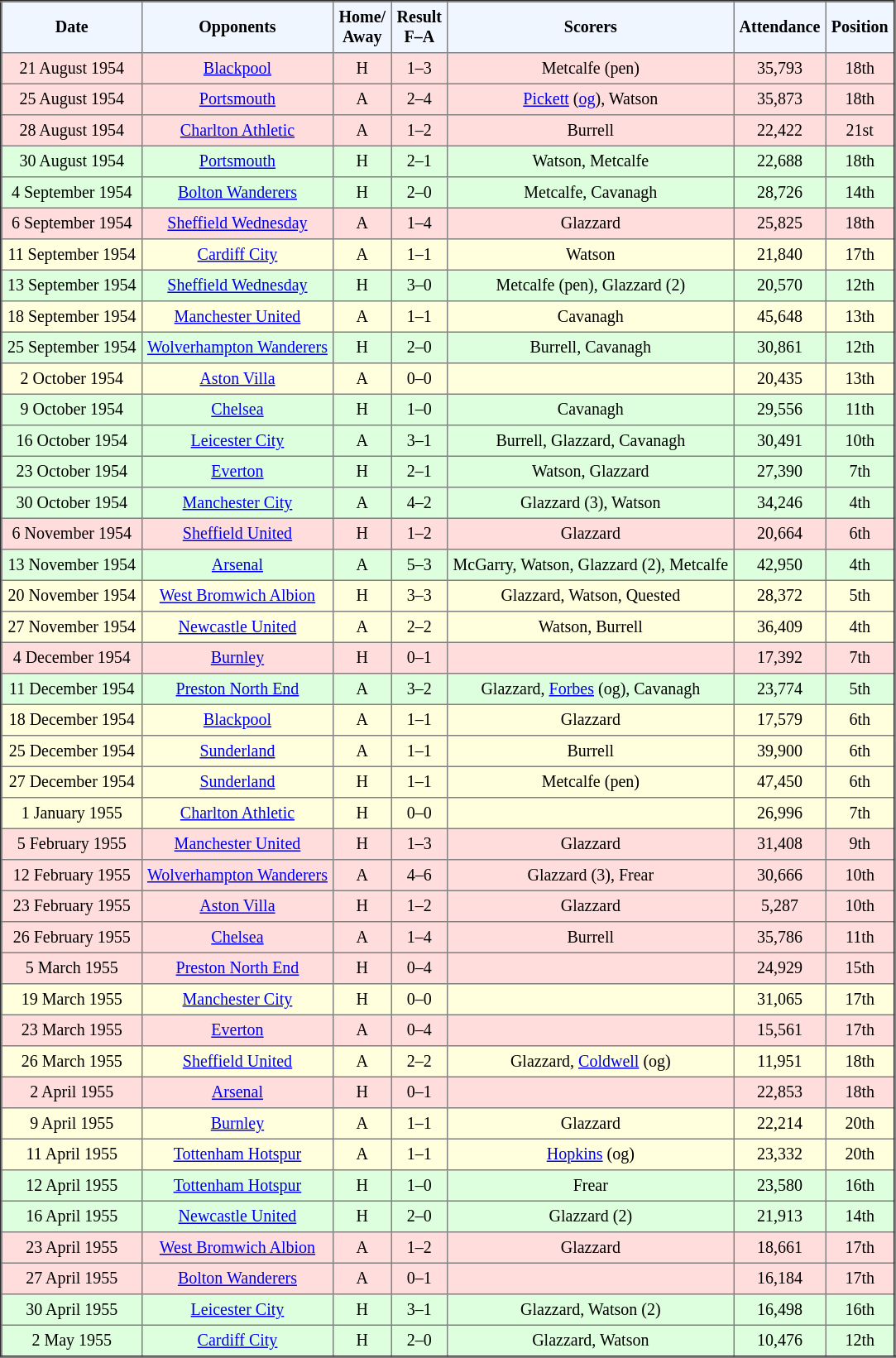<table border="2" cellpadding="4" style="border-collapse:collapse; text-align:center; font-size:smaller;">
<tr style="background:#f0f6ff;">
<th><strong>Date</strong></th>
<th><strong>Opponents</strong></th>
<th><strong>Home/<br>Away</strong></th>
<th><strong>Result<br>F–A</strong></th>
<th><strong>Scorers</strong></th>
<th><strong>Attendance</strong></th>
<th><strong>Position</strong></th>
</tr>
<tr bgcolor="#ffdddd">
<td>21 August 1954</td>
<td><a href='#'>Blackpool</a></td>
<td>H</td>
<td>1–3</td>
<td>Metcalfe (pen)</td>
<td>35,793</td>
<td>18th</td>
</tr>
<tr bgcolor="#ffdddd">
<td>25 August 1954</td>
<td><a href='#'>Portsmouth</a></td>
<td>A</td>
<td>2–4</td>
<td><a href='#'>Pickett</a> (<a href='#'>og</a>), Watson</td>
<td>35,873</td>
<td>18th</td>
</tr>
<tr bgcolor="#ffdddd">
<td>28 August 1954</td>
<td><a href='#'>Charlton Athletic</a></td>
<td>A</td>
<td>1–2</td>
<td>Burrell</td>
<td>22,422</td>
<td>21st</td>
</tr>
<tr bgcolor="#ddffdd">
<td>30 August 1954</td>
<td><a href='#'>Portsmouth</a></td>
<td>H</td>
<td>2–1</td>
<td>Watson, Metcalfe</td>
<td>22,688</td>
<td>18th</td>
</tr>
<tr bgcolor="#ddffdd">
<td>4 September 1954</td>
<td><a href='#'>Bolton Wanderers</a></td>
<td>H</td>
<td>2–0</td>
<td>Metcalfe, Cavanagh</td>
<td>28,726</td>
<td>14th</td>
</tr>
<tr bgcolor="#ffdddd">
<td>6 September 1954</td>
<td><a href='#'>Sheffield Wednesday</a></td>
<td>A</td>
<td>1–4</td>
<td>Glazzard</td>
<td>25,825</td>
<td>18th</td>
</tr>
<tr bgcolor="#ffffdd">
<td>11 September 1954</td>
<td><a href='#'>Cardiff City</a></td>
<td>A</td>
<td>1–1</td>
<td>Watson</td>
<td>21,840</td>
<td>17th</td>
</tr>
<tr bgcolor="#ddffdd">
<td>13 September 1954</td>
<td><a href='#'>Sheffield Wednesday</a></td>
<td>H</td>
<td>3–0</td>
<td>Metcalfe (pen), Glazzard (2)</td>
<td>20,570</td>
<td>12th</td>
</tr>
<tr bgcolor="#ffffdd">
<td>18 September 1954</td>
<td><a href='#'>Manchester United</a></td>
<td>A</td>
<td>1–1</td>
<td>Cavanagh</td>
<td>45,648</td>
<td>13th</td>
</tr>
<tr bgcolor="#ddffdd">
<td>25 September 1954</td>
<td><a href='#'>Wolverhampton Wanderers</a></td>
<td>H</td>
<td>2–0</td>
<td>Burrell, Cavanagh</td>
<td>30,861</td>
<td>12th</td>
</tr>
<tr bgcolor="#ffffdd">
<td>2 October 1954</td>
<td><a href='#'>Aston Villa</a></td>
<td>A</td>
<td>0–0</td>
<td></td>
<td>20,435</td>
<td>13th</td>
</tr>
<tr bgcolor="#ddffdd">
<td>9 October 1954</td>
<td><a href='#'>Chelsea</a></td>
<td>H</td>
<td>1–0</td>
<td>Cavanagh</td>
<td>29,556</td>
<td>11th</td>
</tr>
<tr bgcolor="#ddffdd">
<td>16 October 1954</td>
<td><a href='#'>Leicester City</a></td>
<td>A</td>
<td>3–1</td>
<td>Burrell, Glazzard, Cavanagh</td>
<td>30,491</td>
<td>10th</td>
</tr>
<tr bgcolor="#ddffdd">
<td>23 October 1954</td>
<td><a href='#'>Everton</a></td>
<td>H</td>
<td>2–1</td>
<td>Watson, Glazzard</td>
<td>27,390</td>
<td>7th</td>
</tr>
<tr bgcolor="#ddffdd">
<td>30 October 1954</td>
<td><a href='#'>Manchester City</a></td>
<td>A</td>
<td>4–2</td>
<td>Glazzard (3), Watson</td>
<td>34,246</td>
<td>4th</td>
</tr>
<tr bgcolor="#ffdddd">
<td>6 November 1954</td>
<td><a href='#'>Sheffield United</a></td>
<td>H</td>
<td>1–2</td>
<td>Glazzard</td>
<td>20,664</td>
<td>6th</td>
</tr>
<tr bgcolor="#ddffdd">
<td>13 November 1954</td>
<td><a href='#'>Arsenal</a></td>
<td>A</td>
<td>5–3</td>
<td>McGarry, Watson, Glazzard (2), Metcalfe</td>
<td>42,950</td>
<td>4th</td>
</tr>
<tr bgcolor="#ffffdd">
<td>20 November 1954</td>
<td><a href='#'>West Bromwich Albion</a></td>
<td>H</td>
<td>3–3</td>
<td>Glazzard, Watson, Quested</td>
<td>28,372</td>
<td>5th</td>
</tr>
<tr bgcolor="#ffffdd">
<td>27 November 1954</td>
<td><a href='#'>Newcastle United</a></td>
<td>A</td>
<td>2–2</td>
<td>Watson, Burrell</td>
<td>36,409</td>
<td>4th</td>
</tr>
<tr bgcolor="#ffdddd">
<td>4 December 1954</td>
<td><a href='#'>Burnley</a></td>
<td>H</td>
<td>0–1</td>
<td></td>
<td>17,392</td>
<td>7th</td>
</tr>
<tr bgcolor="#ddffdd">
<td>11 December 1954</td>
<td><a href='#'>Preston North End</a></td>
<td>A</td>
<td>3–2</td>
<td>Glazzard, <a href='#'>Forbes</a> (og), Cavanagh</td>
<td>23,774</td>
<td>5th</td>
</tr>
<tr bgcolor="#ffffdd">
<td>18 December 1954</td>
<td><a href='#'>Blackpool</a></td>
<td>A</td>
<td>1–1</td>
<td>Glazzard</td>
<td>17,579</td>
<td>6th</td>
</tr>
<tr bgcolor="#ffffdd">
<td>25 December 1954</td>
<td><a href='#'>Sunderland</a></td>
<td>A</td>
<td>1–1</td>
<td>Burrell</td>
<td>39,900</td>
<td>6th</td>
</tr>
<tr bgcolor="#ffffdd">
<td>27 December 1954</td>
<td><a href='#'>Sunderland</a></td>
<td>H</td>
<td>1–1</td>
<td>Metcalfe (pen)</td>
<td>47,450</td>
<td>6th</td>
</tr>
<tr bgcolor="#ffffdd">
<td>1 January 1955</td>
<td><a href='#'>Charlton Athletic</a></td>
<td>H</td>
<td>0–0</td>
<td></td>
<td>26,996</td>
<td>7th</td>
</tr>
<tr bgcolor="#ffdddd">
<td>5 February 1955</td>
<td><a href='#'>Manchester United</a></td>
<td>H</td>
<td>1–3</td>
<td>Glazzard</td>
<td>31,408</td>
<td>9th</td>
</tr>
<tr bgcolor="#ffdddd">
<td>12 February 1955</td>
<td><a href='#'>Wolverhampton Wanderers</a></td>
<td>A</td>
<td>4–6</td>
<td>Glazzard (3), Frear</td>
<td>30,666</td>
<td>10th</td>
</tr>
<tr bgcolor="#ffdddd">
<td>23 February 1955</td>
<td><a href='#'>Aston Villa</a></td>
<td>H</td>
<td>1–2</td>
<td>Glazzard</td>
<td>5,287</td>
<td>10th</td>
</tr>
<tr bgcolor="#ffdddd">
<td>26 February 1955</td>
<td><a href='#'>Chelsea</a></td>
<td>A</td>
<td>1–4</td>
<td>Burrell</td>
<td>35,786</td>
<td>11th</td>
</tr>
<tr bgcolor="#ffdddd">
<td>5 March 1955</td>
<td><a href='#'>Preston North End</a></td>
<td>H</td>
<td>0–4</td>
<td></td>
<td>24,929</td>
<td>15th</td>
</tr>
<tr bgcolor="#ffffdd">
<td>19 March 1955</td>
<td><a href='#'>Manchester City</a></td>
<td>H</td>
<td>0–0</td>
<td></td>
<td>31,065</td>
<td>17th</td>
</tr>
<tr bgcolor="#ffdddd">
<td>23 March 1955</td>
<td><a href='#'>Everton</a></td>
<td>A</td>
<td>0–4</td>
<td></td>
<td>15,561</td>
<td>17th</td>
</tr>
<tr bgcolor="#ffffdd">
<td>26 March 1955</td>
<td><a href='#'>Sheffield United</a></td>
<td>A</td>
<td>2–2</td>
<td>Glazzard, <a href='#'>Coldwell</a> (og)</td>
<td>11,951</td>
<td>18th</td>
</tr>
<tr bgcolor="#ffdddd">
<td>2 April 1955</td>
<td><a href='#'>Arsenal</a></td>
<td>H</td>
<td>0–1</td>
<td></td>
<td>22,853</td>
<td>18th</td>
</tr>
<tr bgcolor="#ffffdd">
<td>9 April 1955</td>
<td><a href='#'>Burnley</a></td>
<td>A</td>
<td>1–1</td>
<td>Glazzard</td>
<td>22,214</td>
<td>20th</td>
</tr>
<tr bgcolor="#ffffdd">
<td>11 April 1955</td>
<td><a href='#'>Tottenham Hotspur</a></td>
<td>A</td>
<td>1–1</td>
<td><a href='#'>Hopkins</a> (og)</td>
<td>23,332</td>
<td>20th</td>
</tr>
<tr bgcolor="#ddffdd">
<td>12 April 1955</td>
<td><a href='#'>Tottenham Hotspur</a></td>
<td>H</td>
<td>1–0</td>
<td>Frear</td>
<td>23,580</td>
<td>16th</td>
</tr>
<tr bgcolor="#ddffdd">
<td>16 April 1955</td>
<td><a href='#'>Newcastle United</a></td>
<td>H</td>
<td>2–0</td>
<td>Glazzard (2)</td>
<td>21,913</td>
<td>14th</td>
</tr>
<tr bgcolor="#ffdddd">
<td>23 April 1955</td>
<td><a href='#'>West Bromwich Albion</a></td>
<td>A</td>
<td>1–2</td>
<td>Glazzard</td>
<td>18,661</td>
<td>17th</td>
</tr>
<tr bgcolor="#ffdddd">
<td>27 April 1955</td>
<td><a href='#'>Bolton Wanderers</a></td>
<td>A</td>
<td>0–1</td>
<td></td>
<td>16,184</td>
<td>17th</td>
</tr>
<tr bgcolor="#ddffdd">
<td>30 April 1955</td>
<td><a href='#'>Leicester City</a></td>
<td>H</td>
<td>3–1</td>
<td>Glazzard, Watson (2)</td>
<td>16,498</td>
<td>16th</td>
</tr>
<tr bgcolor="#ddffdd">
<td>2 May 1955</td>
<td><a href='#'>Cardiff City</a></td>
<td>H</td>
<td>2–0</td>
<td>Glazzard, Watson</td>
<td>10,476</td>
<td>12th</td>
</tr>
</table>
